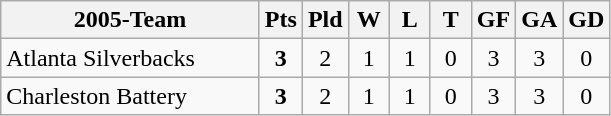<table class="wikitable" style="text-align: center;">
<tr>
<th width="165">2005-Team</th>
<th width="20">Pts</th>
<th width="20">Pld</th>
<th width="20">W</th>
<th width="20">L</th>
<th width="20">T</th>
<th width="20">GF</th>
<th width="20">GA</th>
<th width="20">GD</th>
</tr>
<tr>
<td style="text-align:left;">Atlanta Silverbacks</td>
<td><strong>3</strong></td>
<td>2</td>
<td>1</td>
<td>1</td>
<td>0</td>
<td>3</td>
<td>3</td>
<td>0</td>
</tr>
<tr>
<td style="text-align:left;">Charleston Battery</td>
<td><strong>3</strong></td>
<td>2</td>
<td>1</td>
<td>1</td>
<td>0</td>
<td>3</td>
<td>3</td>
<td>0</td>
</tr>
</table>
